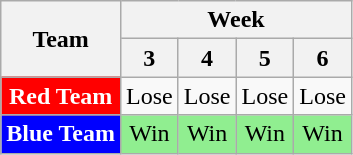<table class="wikitable" align="center" style="text-align:center">
<tr>
<th rowspan=2>Team</th>
<th colspan=4>Week</th>
</tr>
<tr>
<th>3</th>
<th>4</th>
<th>5</th>
<th>6</th>
</tr>
<tr>
<td style="background:red; color:white;"><strong>Red Team</strong></td>
<td>Lose</td>
<td>Lose</td>
<td>Lose</td>
<td>Lose</td>
</tr>
<tr>
<td style="background:blue; color:white;"><strong>Blue Team</strong></td>
<td style="background:lightgreen;">Win</td>
<td style="background:lightgreen;">Win</td>
<td style="background:lightgreen;">Win</td>
<td style="background:lightgreen;">Win</td>
</tr>
</table>
